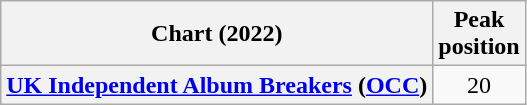<table class="wikitable plainrowheaders" style="text-align:center">
<tr>
<th scope="col">Chart (2022)</th>
<th scope="col">Peak<br>position</th>
</tr>
<tr>
<th scope="row"><a href='#'>UK Independent Album Breakers</a> (<a href='#'>OCC</a>)</th>
<td>20</td>
</tr>
</table>
